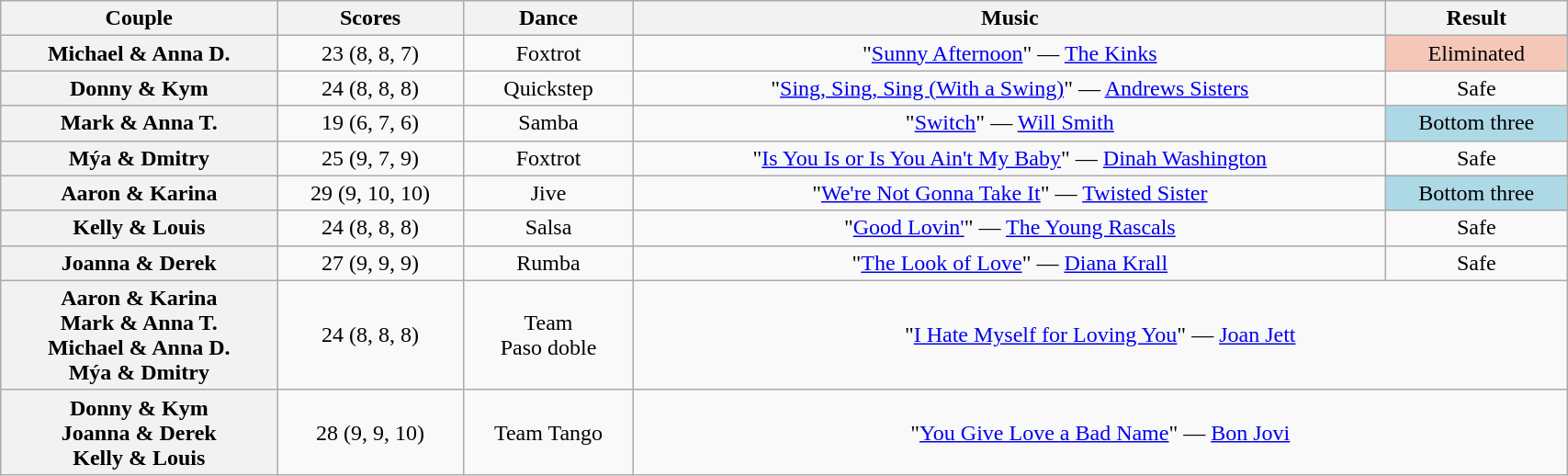<table class="wikitable sortable" style="text-align:center; width:90%">
<tr>
<th scope="col">Couple</th>
<th scope="col">Scores</th>
<th scope="col" class="unsortable">Dance</th>
<th scope="col" class="unsortable">Music</th>
<th scope="col" class="unsortable">Result</th>
</tr>
<tr>
<th scope="row">Michael & Anna D.</th>
<td>23 (8, 8, 7)</td>
<td>Foxtrot</td>
<td>"<a href='#'>Sunny Afternoon</a>" — <a href='#'>The Kinks</a></td>
<td bgcolor=f4c7b8>Eliminated</td>
</tr>
<tr>
<th scope="row">Donny & Kym</th>
<td>24 (8, 8, 8)</td>
<td>Quickstep</td>
<td>"<a href='#'>Sing, Sing, Sing (With a Swing)</a>" — <a href='#'>Andrews Sisters</a></td>
<td>Safe</td>
</tr>
<tr>
<th scope="row">Mark & Anna T.</th>
<td>19 (6, 7, 6)</td>
<td>Samba</td>
<td>"<a href='#'>Switch</a>" — <a href='#'>Will Smith</a></td>
<td bgcolor=lightblue>Bottom three</td>
</tr>
<tr>
<th scope="row">Mýa & Dmitry</th>
<td>25 (9, 7, 9)</td>
<td>Foxtrot</td>
<td>"<a href='#'>Is You Is or Is You Ain't My Baby</a>" — <a href='#'>Dinah Washington</a></td>
<td>Safe</td>
</tr>
<tr>
<th scope="row">Aaron & Karina</th>
<td>29 (9, 10, 10)</td>
<td>Jive</td>
<td>"<a href='#'>We're Not Gonna Take It</a>" — <a href='#'>Twisted Sister</a></td>
<td bgcolor=lightblue>Bottom three</td>
</tr>
<tr>
<th scope="row">Kelly & Louis</th>
<td>24 (8, 8, 8)</td>
<td>Salsa</td>
<td>"<a href='#'>Good Lovin'</a>" — <a href='#'>The Young Rascals</a></td>
<td>Safe</td>
</tr>
<tr>
<th scope="row">Joanna & Derek</th>
<td>27 (9, 9, 9)</td>
<td>Rumba</td>
<td>"<a href='#'>The Look of Love</a>" — <a href='#'>Diana Krall</a></td>
<td>Safe</td>
</tr>
<tr>
<th scope="row">Aaron & Karina<br>Mark & Anna T.<br>Michael & Anna D.<br>Mýa & Dmitry</th>
<td>24 (8, 8, 8)</td>
<td>Team<br>Paso doble</td>
<td colspan="2">"<a href='#'>I Hate Myself for Loving You</a>" — <a href='#'>Joan Jett</a></td>
</tr>
<tr>
<th scope="row">Donny & Kym<br>Joanna & Derek<br>Kelly & Louis</th>
<td>28 (9, 9, 10)</td>
<td>Team Tango</td>
<td colspan="2">"<a href='#'>You Give Love a Bad Name</a>" — <a href='#'>Bon Jovi</a></td>
</tr>
</table>
